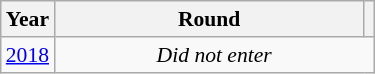<table class="wikitable" style="text-align: center; font-size:90%">
<tr>
<th>Year</th>
<th style="width:200px">Round</th>
<th></th>
</tr>
<tr>
<td><a href='#'>2018</a></td>
<td colspan="2"><em>Did not enter</em></td>
</tr>
</table>
